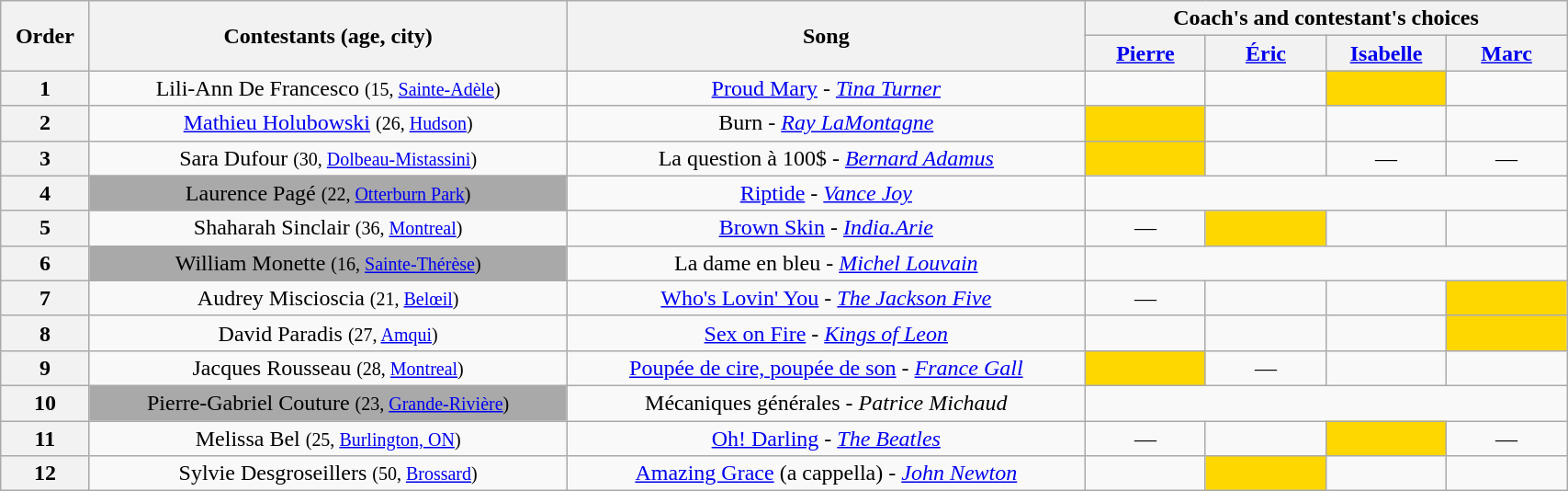<table class="wikitable plainrowheaders"  style="text-align:center; width:90%;">
<tr>
<th scope="col" rowspan="2">Order</th>
<th scope="col" rowspan="2">Contestants (age, city)</th>
<th scope="col" rowspan="2">Song</th>
<th colspan="4">Coach's and contestant's choices</th>
</tr>
<tr>
<th style="width:5em;"><a href='#'>Pierre</a></th>
<th style="width:5em;"><a href='#'>Éric</a></th>
<th style="width:5em;"><a href='#'>Isabelle</a></th>
<th style="width:5em;"><a href='#'>Marc</a></th>
</tr>
<tr>
<th scope=col>1</th>
<td>Lili-Ann De Francesco <small>(15, <a href='#'>Sainte-Adèle</a>)</small></td>
<td><a href='#'>Proud Mary</a> - <em><a href='#'>Tina Turner</a></em></td>
<td></td>
<td></td>
<td style="background:gold;text-align:center;"></td>
<td></td>
</tr>
<tr>
<th scope=col>2</th>
<td><a href='#'>Mathieu Holubowski</a> <small>(26, <a href='#'>Hudson</a>)</small></td>
<td>Burn - <em><a href='#'>Ray LaMontagne</a></em></td>
<td style="background:gold;text-align:center;"></td>
<td></td>
<td></td>
<td></td>
</tr>
<tr>
<th scope=col>3</th>
<td>Sara Dufour <small>(30, <a href='#'>Dolbeau-Mistassini</a>)</small></td>
<td>La question à 100$ - <em><a href='#'>Bernard Adamus</a></em></td>
<td style="background:gold;text-align:center;"></td>
<td></td>
<td>—</td>
<td>—</td>
</tr>
<tr>
<th scope=col>4</th>
<td style="background:darkgrey;text-align:center;">Laurence Pagé <small>(22, <a href='#'>Otterburn Park</a>)</small></td>
<td><a href='#'>Riptide</a> - <em><a href='#'>Vance Joy</a></em></td>
<td colspan=4></td>
</tr>
<tr>
<th scope=col>5</th>
<td>Shaharah Sinclair <small>(36, <a href='#'>Montreal</a>)</small></td>
<td><a href='#'>Brown Skin</a> - <em><a href='#'>India.Arie</a></em></td>
<td>—</td>
<td style="background:gold;text-align:center;"></td>
<td></td>
<td></td>
</tr>
<tr>
<th scope=col>6</th>
<td style="background:darkgrey;text-align:center;">William Monette <small>(16, <a href='#'>Sainte-Thérèse</a>)</small></td>
<td>La dame en bleu - <em><a href='#'>Michel Louvain</a></em></td>
<td colspan=4></td>
</tr>
<tr>
<th scope=col>7</th>
<td>Audrey Miscioscia <small>(21, <a href='#'>Belœil</a>)</small></td>
<td><a href='#'>Who's Lovin' You</a> - <em><a href='#'>The Jackson Five</a></em></td>
<td>—</td>
<td></td>
<td></td>
<td style="background:gold;text-align:center;"></td>
</tr>
<tr>
<th scope=col>8</th>
<td>David Paradis <small>(27, <a href='#'>Amqui</a>)</small></td>
<td><a href='#'>Sex on Fire</a> - <em><a href='#'>Kings of Leon</a></em></td>
<td></td>
<td></td>
<td></td>
<td style="background:gold;text-align:center;"></td>
</tr>
<tr>
<th scope=col>9</th>
<td>Jacques Rousseau <small>(28, <a href='#'>Montreal</a>)</small></td>
<td><a href='#'>Poupée de cire, poupée de son</a> - <em><a href='#'>France Gall</a></em></td>
<td style="background:gold;text-align:center;"></td>
<td>—</td>
<td></td>
<td></td>
</tr>
<tr>
<th scope=col>10</th>
<td style="background:darkgrey;text-align:center;">Pierre-Gabriel Couture <small>(23, <a href='#'>Grande-Rivière</a>)</small></td>
<td>Mécaniques générales - <em>Patrice Michaud</em></td>
<td colspan=4></td>
</tr>
<tr>
<th scope=col>11</th>
<td>Melissa Bel <small>(25, <a href='#'>Burlington, ON</a>)</small></td>
<td><a href='#'>Oh! Darling</a> - <em><a href='#'>The Beatles</a></em></td>
<td>—</td>
<td></td>
<td style="background:gold;text-align:center;"></td>
<td>—</td>
</tr>
<tr>
<th scope=col>12</th>
<td>Sylvie Desgroseillers <small>(50, <a href='#'>Brossard</a>)</small></td>
<td><a href='#'>Amazing Grace</a> (a cappella) - <em><a href='#'>John Newton</a></em></td>
<td></td>
<td style="background:gold;text-align:center;"></td>
<td></td>
<td></td>
</tr>
</table>
